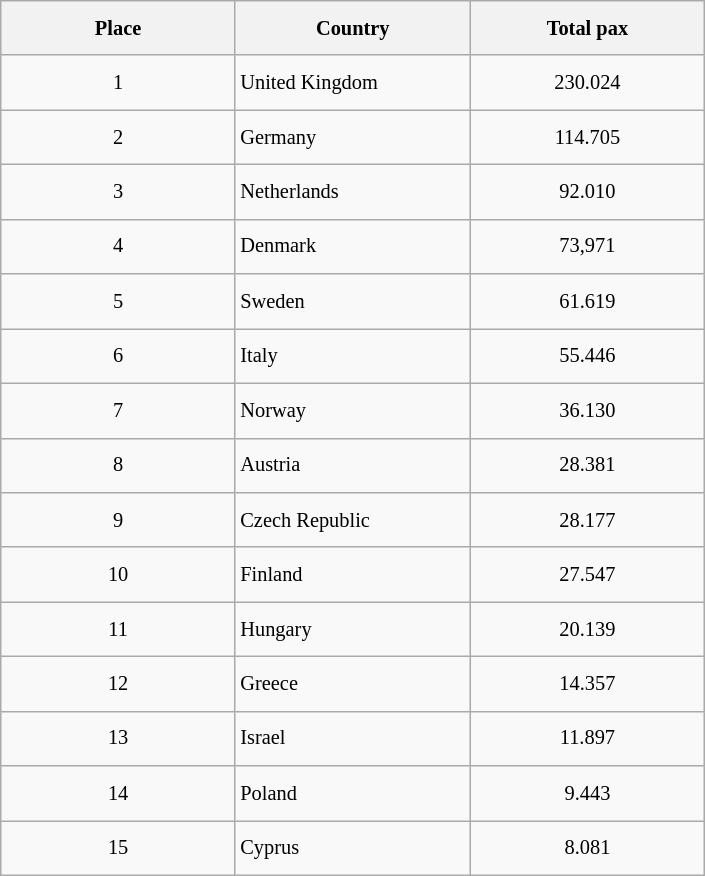<table class="wikitable"  style="font-size:85%; width:align=;">
<tr>
<th style="text-align:center; width:150px; height:30px;">Place</th>
<th style="text-align:center; width:150px; height:30px;">Country</th>
<th style="text-align:center; width:150px; height:30px;">Total pax</th>
</tr>
<tr>
<td style="text-align:center; width:150px; height:30px;">1</td>
<td style="width:150px; height:30px;"> United Kingdom</td>
<td style="text-align:center; width:150px; height:30px;">230.024</td>
</tr>
<tr>
<td style="text-align:center; width:150px; height:30px;">2</td>
<td style="width:150px; height:30px;"> Germany</td>
<td style="text-align:center; width:150px; height:30px;">114.705</td>
</tr>
<tr>
<td style="text-align:center; width:150px; height:30px;">3</td>
<td style="width:150px; height:30px;"> Netherlands</td>
<td style="text-align:center; width:150px; height:30px;">92.010</td>
</tr>
<tr>
<td style="text-align:center; width:150px; height:30px;">4</td>
<td style="width:150px; height:30px;"> Denmark</td>
<td style="text-align:center; width:150px; height:30px;">73,971</td>
</tr>
<tr>
<td style="text-align:center; width:150px; height:30px;">5</td>
<td style="width:150px; height:30px;"> Sweden</td>
<td style="text-align:center; width:150px; height:30px;">61.619</td>
</tr>
<tr>
<td style="text-align:center; width:150px; height:30px;">6</td>
<td style="width:150px; height:30px;"> Italy</td>
<td style="text-align:center; width:150px; height:30px;">55.446</td>
</tr>
<tr>
<td style="text-align:center; width:150px; height:30px;">7</td>
<td style="width:150px; height:30px;"> Norway</td>
<td style="text-align:center; width:150px; height:30px;">36.130</td>
</tr>
<tr>
<td style="text-align:center; width:150px; height:30px;">8</td>
<td style="width:150px; height:30px;"> Austria</td>
<td style="text-align:center; width:150px; height:30px;">28.381</td>
</tr>
<tr>
<td style="text-align:center; width:150px; height:30px;">9</td>
<td style="width:150px; height:30px;"> Czech Republic</td>
<td style="text-align:center; width:150px; height:30px;">28.177</td>
</tr>
<tr>
<td style="text-align:center; width:150px; height:30px;">10</td>
<td style="width:150px; height:30px;"> Finland</td>
<td style="text-align:center; width:150px; height:30px;">27.547</td>
</tr>
<tr>
<td style="text-align:center; width:150px; height:30px;">11</td>
<td style="width:150px; height:30px;"> Hungary</td>
<td style="text-align:center; width:150px; height:30px;">20.139</td>
</tr>
<tr>
<td style="text-align:center; width:150px; height:30px;">12</td>
<td style="width:150px; height:30px;"> Greece</td>
<td style="text-align:center; width:150px; height:30px;">14.357</td>
</tr>
<tr>
<td style="text-align:center; width:150px; height:30px;">13</td>
<td style="width:150px; height:30px;"> Israel</td>
<td style="text-align:center; width:150px; height:30px;">11.897</td>
</tr>
<tr>
<td style="text-align:center; width:150px; height:30px;">14</td>
<td style="width:150px; height:30px;"> Poland</td>
<td style="text-align:center; width:150px; height:30px;">9.443</td>
</tr>
<tr>
<td style="text-align:center; width:150px; height:30px;">15</td>
<td style="width:150px; height:30px;"> Cyprus</td>
<td style="text-align:center; width:150px; height:30px;">8.081</td>
</tr>
</table>
